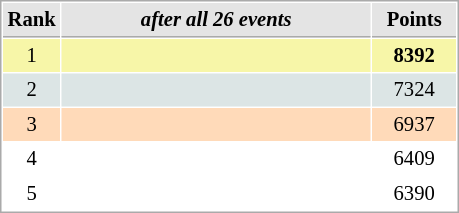<table cellspacing="1" cellpadding="3" style="border:1px solid #AAAAAA;font-size:86%">
<tr style="background-color: #E4E4E4;">
<th style="border-bottom:1px solid #AAAAAA; width: 10px;">Rank</th>
<th style="border-bottom:1px solid #AAAAAA; width: 200px;"><em>after all 26 events</em></th>
<th style="border-bottom:1px solid #AAAAAA; width: 50px;">Points</th>
</tr>
<tr style="background:#f7f6a8;">
<td align=center>1</td>
<td><strong></strong></td>
<td align=center><strong>8392</strong></td>
</tr>
<tr style="background:#dce5e5;">
<td align=center>2</td>
<td></td>
<td align=center>7324</td>
</tr>
<tr style="background:#ffdab9;">
<td align=center>3</td>
<td></td>
<td align=center>6937</td>
</tr>
<tr>
<td align=center>4</td>
<td></td>
<td align=center>6409</td>
</tr>
<tr>
<td align=center>5</td>
<td></td>
<td align=center>6390</td>
</tr>
</table>
